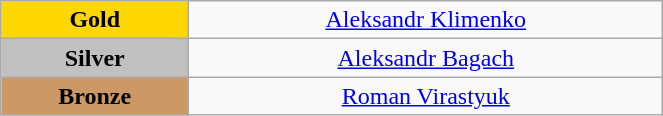<table class="wikitable" style="text-align:center; " width="35%">
<tr>
<td bgcolor="gold"><strong>Gold</strong></td>
<td><a href='#'>Aleksandr Klimenko</a><br>  <small><em></em></small></td>
</tr>
<tr>
<td bgcolor="silver"><strong>Silver</strong></td>
<td><a href='#'>Aleksandr Bagach</a><br>  <small><em></em></small></td>
</tr>
<tr>
<td bgcolor="CC9966"><strong>Bronze</strong></td>
<td><a href='#'>Roman Virastyuk</a><br>  <small><em></em></small></td>
</tr>
</table>
